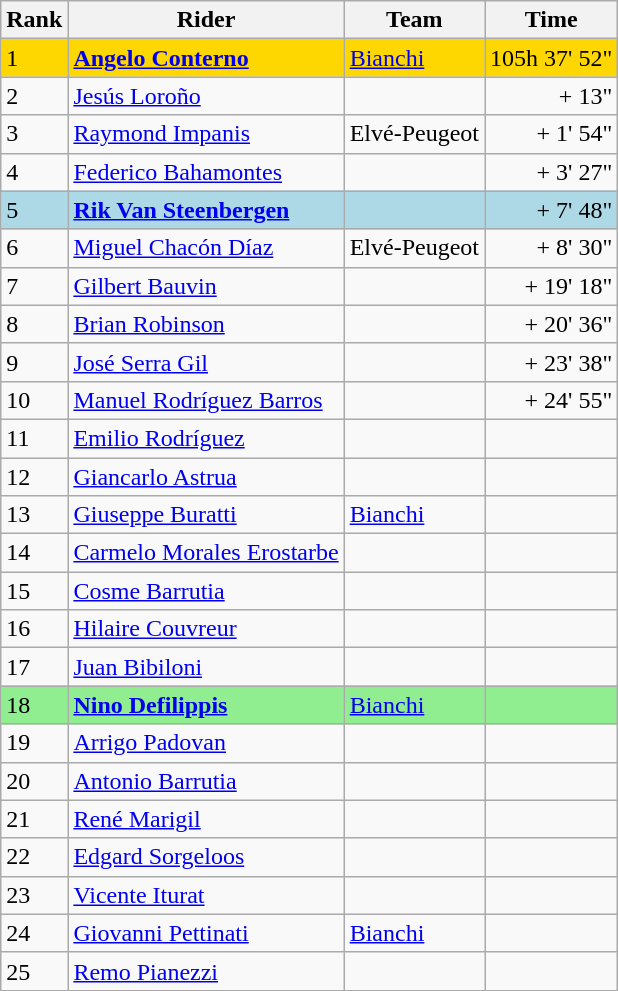<table class="wikitable">
<tr>
<th>Rank</th>
<th>Rider</th>
<th>Team</th>
<th>Time</th>
</tr>
<tr bgcolor=gold>
<td>1</td>
<td> 	<strong><a href='#'>Angelo Conterno</a></strong></td>
<td><a href='#'>Bianchi</a></td>
<td align="right">105h 37' 52"</td>
</tr>
<tr>
<td>2</td>
<td>  	<a href='#'>Jesús Loroño</a></td>
<td></td>
<td align="right">+ 13"</td>
</tr>
<tr>
<td>3</td>
<td>	<a href='#'>Raymond Impanis</a></td>
<td>Elvé-Peugeot</td>
<td align="right">+ 1' 54"</td>
</tr>
<tr>
<td>4</td>
<td>  	<a href='#'>Federico Bahamontes</a></td>
<td></td>
<td align="right">+ 3' 27"</td>
</tr>
<tr bgcolor=lightblue>
<td>5</td>
<td>	<strong><a href='#'>Rik Van Steenbergen</a></strong></td>
<td></td>
<td align="right">+ 7' 48"</td>
</tr>
<tr>
<td>6</td>
<td>  <a href='#'>Miguel Chacón Díaz</a></td>
<td>Elvé-Peugeot</td>
<td align="right">+ 8' 30"</td>
</tr>
<tr>
<td>7</td>
<td>	<a href='#'>Gilbert Bauvin</a></td>
<td></td>
<td align="right">+ 19' 18"</td>
</tr>
<tr>
<td>8</td>
<td>	<a href='#'>Brian Robinson</a></td>
<td></td>
<td align="right">+ 20' 36"</td>
</tr>
<tr>
<td>9</td>
<td>  	<a href='#'>José Serra Gil</a></td>
<td></td>
<td align="right">+ 23' 38"</td>
</tr>
<tr>
<td>10</td>
<td>  	<a href='#'>Manuel Rodríguez Barros</a></td>
<td></td>
<td align="right">+ 24' 55"</td>
</tr>
<tr>
<td>11</td>
<td>  	<a href='#'>Emilio Rodríguez</a></td>
<td></td>
<td align="right"></td>
</tr>
<tr>
<td>12</td>
<td> 	<a href='#'>Giancarlo Astrua</a></td>
<td></td>
<td align="right"></td>
</tr>
<tr>
<td>13</td>
<td> 	<a href='#'>Giuseppe Buratti</a></td>
<td><a href='#'>Bianchi</a></td>
<td align="right"></td>
</tr>
<tr>
<td>14</td>
<td>  	<a href='#'>Carmelo Morales Erostarbe</a></td>
<td></td>
<td align="right"></td>
</tr>
<tr>
<td>15</td>
<td>  	<a href='#'>Cosme Barrutia</a></td>
<td></td>
<td align="right"></td>
</tr>
<tr>
<td>16</td>
<td>	<a href='#'>Hilaire Couvreur</a></td>
<td></td>
<td align="right"></td>
</tr>
<tr>
<td>17</td>
<td>  	<a href='#'>Juan Bibiloni</a></td>
<td></td>
<td align="right"></td>
</tr>
<tr bgcolor=lightgreen>
<td>18</td>
<td> 	<strong><a href='#'>Nino Defilippis</a></strong></td>
<td><a href='#'>Bianchi</a></td>
<td align="right"></td>
</tr>
<tr>
<td>19</td>
<td> 	<a href='#'>Arrigo Padovan</a></td>
<td></td>
<td align="right"></td>
</tr>
<tr>
<td>20</td>
<td>  	<a href='#'>Antonio Barrutia</a></td>
<td></td>
<td align="right"></td>
</tr>
<tr>
<td>21</td>
<td>  	<a href='#'>René Marigil</a></td>
<td></td>
<td align="right"></td>
</tr>
<tr>
<td>22</td>
<td>	<a href='#'>Edgard Sorgeloos</a></td>
<td></td>
<td align="right"></td>
</tr>
<tr>
<td>23</td>
<td>  	<a href='#'>Vicente Iturat</a></td>
<td></td>
<td align="right"></td>
</tr>
<tr>
<td>24</td>
<td> 	<a href='#'>Giovanni Pettinati</a></td>
<td><a href='#'>Bianchi</a></td>
<td align="right"></td>
</tr>
<tr>
<td>25</td>
<td>	<a href='#'>Remo Pianezzi</a></td>
<td></td>
<td align="right"></td>
</tr>
</table>
